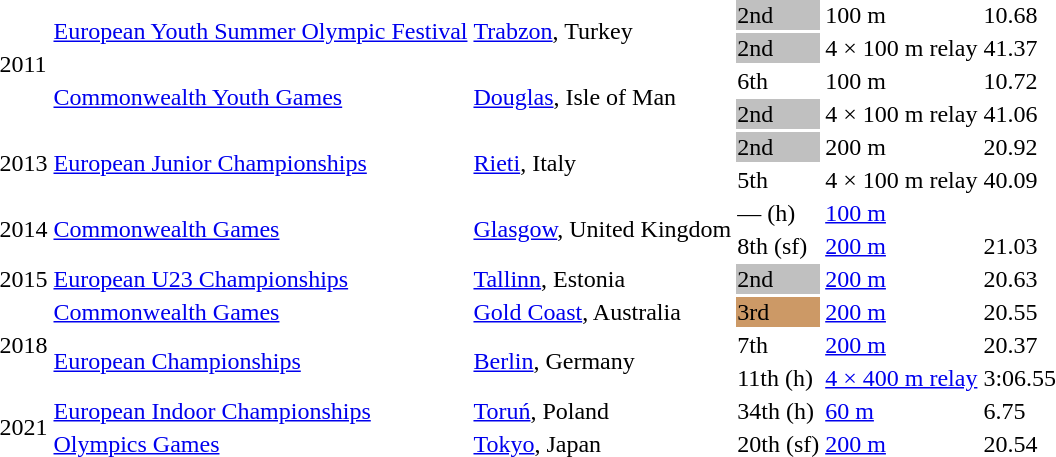<table>
<tr>
<td rowspan=4>2011</td>
<td rowspan=2><a href='#'>European Youth Summer Olympic Festival</a></td>
<td rowspan=2><a href='#'>Trabzon</a>, Turkey</td>
<td bgcolor=silver>2nd</td>
<td>100 m</td>
<td>10.68</td>
</tr>
<tr>
<td bgcolor=silver>2nd</td>
<td>4 × 100 m relay</td>
<td>41.37</td>
</tr>
<tr>
<td rowspan=2><a href='#'>Commonwealth Youth Games</a></td>
<td rowspan=2><a href='#'>Douglas</a>, Isle of Man</td>
<td>6th</td>
<td>100 m</td>
<td>10.72</td>
</tr>
<tr>
<td bgcolor=silver>2nd</td>
<td>4 × 100 m relay</td>
<td>41.06</td>
</tr>
<tr>
<td rowspan=2>2013</td>
<td rowspan=2><a href='#'>European Junior Championships</a></td>
<td rowspan=2><a href='#'>Rieti</a>, Italy</td>
<td bgcolor=silver>2nd</td>
<td>200 m</td>
<td>20.92</td>
</tr>
<tr>
<td>5th</td>
<td>4 × 100 m relay</td>
<td>40.09</td>
</tr>
<tr>
<td rowspan=2>2014</td>
<td rowspan=2><a href='#'>Commonwealth Games</a></td>
<td rowspan=2><a href='#'>Glasgow</a>, United Kingdom</td>
<td>— (h)</td>
<td><a href='#'>100 m</a></td>
<td></td>
</tr>
<tr>
<td>8th (sf)</td>
<td><a href='#'>200 m</a></td>
<td>21.03</td>
</tr>
<tr>
<td>2015</td>
<td><a href='#'>European U23 Championships</a></td>
<td><a href='#'>Tallinn</a>, Estonia</td>
<td bgcolor=silver>2nd</td>
<td><a href='#'>200 m</a></td>
<td>20.63</td>
</tr>
<tr>
<td rowspan=3>2018</td>
<td><a href='#'>Commonwealth Games</a></td>
<td><a href='#'>Gold Coast</a>, Australia</td>
<td bgcolor=cc9966>3rd</td>
<td><a href='#'>200 m</a></td>
<td>20.55</td>
</tr>
<tr>
<td rowspan=2><a href='#'>European Championships</a></td>
<td rowspan=2><a href='#'>Berlin</a>, Germany</td>
<td>7th</td>
<td><a href='#'>200 m</a></td>
<td>20.37</td>
</tr>
<tr>
<td>11th (h)</td>
<td><a href='#'>4 × 400 m relay</a></td>
<td>3:06.55</td>
</tr>
<tr>
<td rowspan=2>2021</td>
<td><a href='#'>European Indoor Championships</a></td>
<td><a href='#'>Toruń</a>, Poland</td>
<td>34th (h)</td>
<td><a href='#'>60 m</a></td>
<td>6.75</td>
</tr>
<tr>
<td><a href='#'>Olympics Games</a></td>
<td><a href='#'>Tokyo</a>, Japan</td>
<td>20th (sf)</td>
<td><a href='#'>200 m</a></td>
<td>20.54</td>
</tr>
</table>
